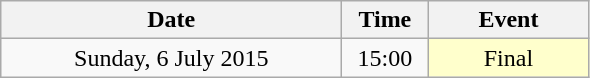<table class = "wikitable" style="text-align:center;">
<tr>
<th width=220>Date</th>
<th width=50>Time</th>
<th width=100>Event</th>
</tr>
<tr>
<td>Sunday, 6 July 2015</td>
<td>15:00</td>
<td bgcolor=ffffcc>Final</td>
</tr>
</table>
